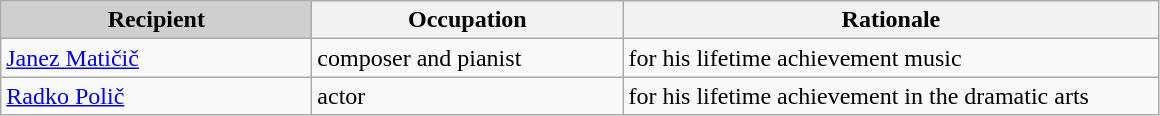<table class="wikitable">
<tr>
<th style="background-color:#cfcfcf;"  align="center">Recipient</th>
<th>Occupation</th>
<th>Rationale</th>
</tr>
<tr>
<td><a href='#'>Janez Matičič</a></td>
<td>composer and pianist</td>
<td>for his lifetime achievement music</td>
</tr>
<tr>
<td style="width: 200px;"><a href='#'>Radko Polič</a></td>
<td style="width: 200px;">actor</td>
<td style="width: 350px;">for his lifetime achievement in the dramatic arts</td>
</tr>
</table>
